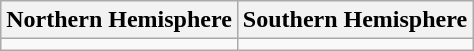<table class="wikitable">
<tr>
<th>Northern Hemisphere</th>
<th>Southern Hemisphere</th>
</tr>
<tr>
<td></td>
<td></td>
</tr>
</table>
